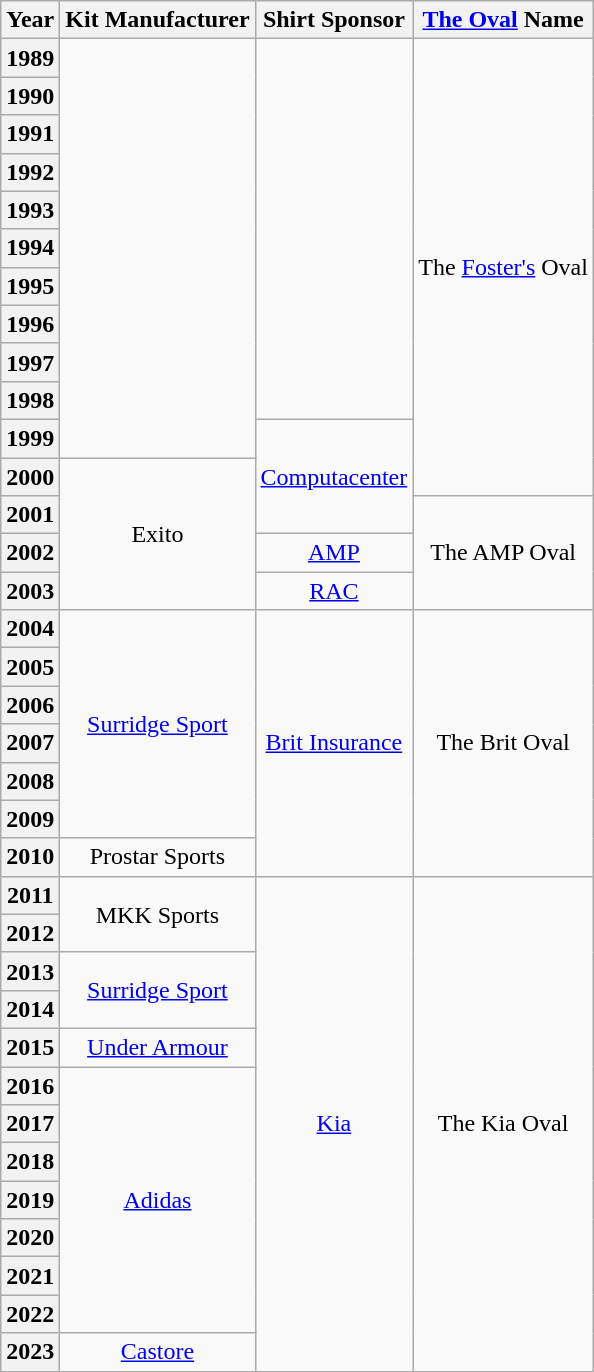<table class="wikitable" style="text-align: center">
<tr>
<th>Year</th>
<th>Kit Manufacturer</th>
<th>Shirt Sponsor</th>
<th><a href='#'>The Oval</a> Name</th>
</tr>
<tr>
<th>1989</th>
<td rowspan="11"></td>
<td rowspan="10"></td>
<td rowspan="12">The <a href='#'>Foster's</a> Oval</td>
</tr>
<tr>
<th>1990</th>
</tr>
<tr>
<th>1991</th>
</tr>
<tr>
<th>1992</th>
</tr>
<tr>
<th>1993</th>
</tr>
<tr>
<th>1994</th>
</tr>
<tr>
<th>1995</th>
</tr>
<tr>
<th>1996</th>
</tr>
<tr>
<th>1997</th>
</tr>
<tr>
<th>1998</th>
</tr>
<tr>
<th>1999</th>
<td rowspan="3"><a href='#'>Computacenter</a></td>
</tr>
<tr>
<th>2000</th>
<td rowspan=4>Exito</td>
</tr>
<tr>
<th>2001</th>
<td rowspan=3>The AMP Oval</td>
</tr>
<tr>
<th>2002</th>
<td><a href='#'>AMP</a></td>
</tr>
<tr>
<th>2003</th>
<td><a href='#'>RAC</a></td>
</tr>
<tr>
<th>2004</th>
<td rowspan="6"><a href='#'>Surridge Sport</a></td>
<td rowspan="7"><a href='#'>Brit Insurance</a></td>
<td rowspan="7">The Brit Oval</td>
</tr>
<tr>
<th>2005</th>
</tr>
<tr>
<th>2006</th>
</tr>
<tr>
<th>2007</th>
</tr>
<tr>
<th>2008</th>
</tr>
<tr>
<th>2009</th>
</tr>
<tr>
<th>2010</th>
<td>Prostar Sports</td>
</tr>
<tr>
<th>2011</th>
<td rowspan="2">MKK Sports</td>
<td rowspan="13"><a href='#'>Kia</a></td>
<td rowspan="13">The Kia Oval</td>
</tr>
<tr>
<th>2012</th>
</tr>
<tr>
<th>2013</th>
<td rowspan="2"><a href='#'>Surridge Sport</a></td>
</tr>
<tr>
<th>2014</th>
</tr>
<tr>
<th>2015</th>
<td><a href='#'>Under Armour</a></td>
</tr>
<tr>
<th>2016</th>
<td rowspan="7"><a href='#'>Adidas</a></td>
</tr>
<tr>
<th>2017</th>
</tr>
<tr>
<th>2018</th>
</tr>
<tr>
<th>2019</th>
</tr>
<tr>
<th>2020</th>
</tr>
<tr>
<th>2021</th>
</tr>
<tr>
<th>2022</th>
</tr>
<tr>
<th>2023</th>
<td rowspan="1"><a href='#'>Castore</a></td>
</tr>
<tr>
</tr>
</table>
